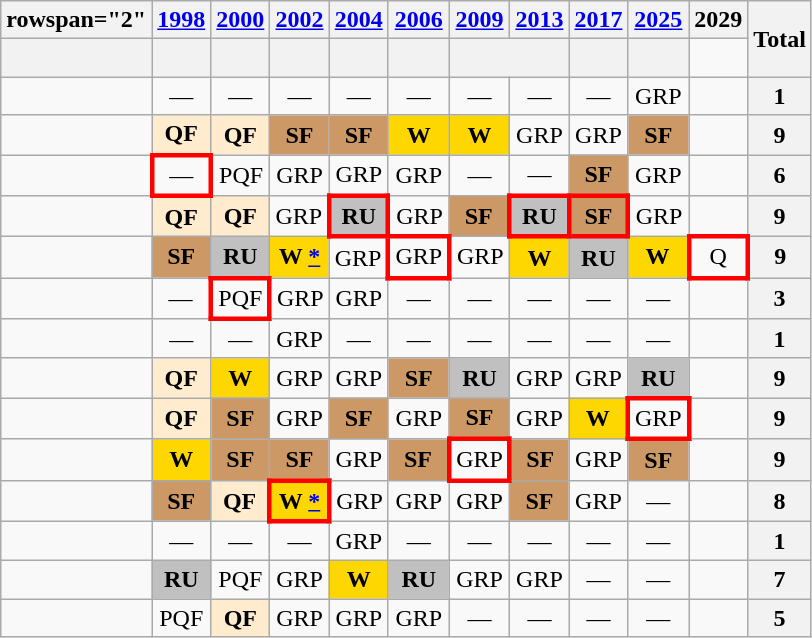<table class="wikitable" style="text-align: center;">
<tr>
<th>rowspan="2" </th>
<th><a href='#'>1998</a></th>
<th><a href='#'>2000</a></th>
<th><a href='#'>2002</a></th>
<th><a href='#'>2004</a></th>
<th><a href='#'>2006</a></th>
<th><a href='#'>2009</a></th>
<th><a href='#'>2013</a></th>
<th><a href='#'>2017</a></th>
<th><a href='#'>2025</a></th>
<th>2029</th>
<th rowspan="2">Total</th>
</tr>
<tr>
<th></th>
<th></th>
<th></th>
<th></th>
<th></th>
<th></th>
<th colspan="2"><br></th>
<th><br></th>
<th></th>
</tr>
<tr>
<td align="left"></td>
<td>—</td>
<td>—</td>
<td>—</td>
<td>—</td>
<td>—</td>
<td>—</td>
<td>—</td>
<td>—</td>
<td>GRP</td>
<td></td>
<th>1</th>
</tr>
<tr>
<td align="left"></td>
<td style="background:#ffebcd;"><strong>QF</strong></td>
<td style="background:#ffebcd;"><strong>QF</strong></td>
<td bgcolor="#c96"><strong>SF</strong></td>
<td bgcolor="#c96"><strong>SF</strong></td>
<td style="background: gold"><strong>W</strong></td>
<td style="background: gold"><strong>W</strong></td>
<td>GRP</td>
<td>GRP</td>
<td bgcolor="#c96"><strong>SF</strong></td>
<td></td>
<th>9</th>
</tr>
<tr>
<td align="left"></td>
<td style="border: 3px solid red">—</td>
<td>PQF</td>
<td>GRP</td>
<td>GRP</td>
<td>GRP</td>
<td>—</td>
<td>—</td>
<td bgcolor="#c96"><strong>SF</strong></td>
<td>GRP</td>
<td></td>
<th>6</th>
</tr>
<tr>
<td align="left"></td>
<td style="background:#ffebcd;"><strong>QF</strong></td>
<td style="background:#ffebcd;"><strong>QF</strong></td>
<td>GRP</td>
<td style="border: 3px solid red;background:silver"><strong>RU</strong></td>
<td>GRP</td>
<td bgcolor="#c96"><strong>SF</strong></td>
<td style="border: 3px solid red;background:silver"><strong>RU</strong></td>
<td style="border: 3px solid red" bgcolor="#c96"><strong>SF</strong></td>
<td>GRP</td>
<td></td>
<th>9</th>
</tr>
<tr>
<td align="left"></td>
<td bgcolor="#c96"><strong>SF</strong></td>
<td style="background: silver"><strong>RU</strong></td>
<td style="background: gold"><strong>W <a href='#'>*</a></strong></td>
<td>GRP</td>
<td style="border: 3px solid red">GRP</td>
<td>GRP</td>
<td style="background: gold"><strong>W</strong></td>
<td style="background: silver"><strong>RU</strong></td>
<td style="background: gold"><strong>W</strong></td>
<td style="border: 3px solid red">Q</td>
<th>9</th>
</tr>
<tr>
<td align="left"></td>
<td>—</td>
<td style="border: 3px solid red">PQF</td>
<td>GRP</td>
<td>GRP</td>
<td>—</td>
<td>—</td>
<td>—</td>
<td>—</td>
<td>—</td>
<td></td>
<th>3</th>
</tr>
<tr>
<td align="left"></td>
<td>—</td>
<td>—</td>
<td>GRP</td>
<td>—</td>
<td>—</td>
<td>—</td>
<td>—</td>
<td>—</td>
<td>—</td>
<td></td>
<th>1</th>
</tr>
<tr>
<td align="left"></td>
<td style="background:#ffebcd;"><strong>QF</strong></td>
<td style="background: gold"><strong>W</strong></td>
<td>GRP</td>
<td>GRP</td>
<td bgcolor="#c96"><strong>SF</strong></td>
<td style="background: silver"><strong>RU</strong></td>
<td>GRP</td>
<td>GRP</td>
<td style="background: silver"><strong>RU</strong></td>
<td></td>
<th>9</th>
</tr>
<tr>
<td align="left"></td>
<td style="background:#ffebcd;"><strong>QF</strong></td>
<td bgcolor="#c96"><strong>SF</strong></td>
<td>GRP</td>
<td bgcolor="#c96"><strong>SF</strong></td>
<td>GRP</td>
<td bgcolor="#c96"><strong>SF</strong></td>
<td>GRP</td>
<td style="background: gold"><strong>W</strong></td>
<td style="border: 3px solid red">GRP</td>
<td></td>
<th>9</th>
</tr>
<tr>
<td align="left"></td>
<td style="background: gold"><strong>W</strong></td>
<td bgcolor="#c96"><strong>SF</strong></td>
<td bgcolor="#c96"><strong>SF</strong></td>
<td>GRP</td>
<td bgcolor="#c96"><strong>SF</strong></td>
<td style="border: 3px solid red">GRP</td>
<td bgcolor="#c96"><strong>SF</strong></td>
<td>GRP</td>
<td bgcolor="#c96"><strong>SF</strong></td>
<td></td>
<th>9</th>
</tr>
<tr>
<td align="left"></td>
<td bgcolor="#c96"><strong>SF</strong></td>
<td style="background:#ffebcd;"><strong>QF</strong></td>
<td style="border: 3px solid red;background:gold"><strong>W <a href='#'>*</a></strong></td>
<td>GRP</td>
<td>GRP</td>
<td>GRP</td>
<td bgcolor="#c96"><strong>SF</strong></td>
<td>GRP</td>
<td>—</td>
<td></td>
<th>8</th>
</tr>
<tr>
<td align="left"></td>
<td>—</td>
<td>—</td>
<td>—</td>
<td>GRP</td>
<td>—</td>
<td>—</td>
<td>—</td>
<td>—</td>
<td>—</td>
<td></td>
<th>1</th>
</tr>
<tr>
<td align="left"></td>
<td style="background: silver"><strong>RU</strong></td>
<td>PQF</td>
<td>GRP</td>
<td style="background: gold"><strong>W</strong></td>
<td style="background: silver"><strong>RU</strong></td>
<td>GRP</td>
<td>GRP</td>
<td>—</td>
<td>—</td>
<td></td>
<th>7</th>
</tr>
<tr>
<td align="left"></td>
<td>PQF</td>
<td style="background:#ffebcd;"><strong>QF</strong></td>
<td>GRP</td>
<td>GRP</td>
<td>GRP</td>
<td>—</td>
<td>—</td>
<td>—</td>
<td>—</td>
<td></td>
<th>5</th>
</tr>
</table>
